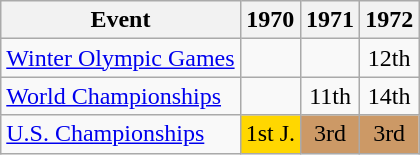<table class="wikitable">
<tr>
<th>Event</th>
<th>1970</th>
<th>1971</th>
<th>1972</th>
</tr>
<tr>
<td><a href='#'>Winter Olympic Games</a></td>
<td></td>
<td></td>
<td align="center">12th</td>
</tr>
<tr>
<td><a href='#'>World Championships</a></td>
<td></td>
<td align="center">11th</td>
<td align="center">14th</td>
</tr>
<tr>
<td><a href='#'>U.S. Championships</a></td>
<td align="center" bgcolor="gold">1st J.</td>
<td align="center" bgcolor="cc9966">3rd</td>
<td align="center" bgcolor="cc9966">3rd</td>
</tr>
</table>
